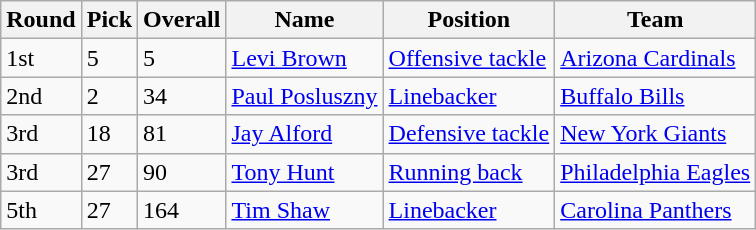<table class="wikitable">
<tr>
<th>Round</th>
<th>Pick</th>
<th>Overall</th>
<th>Name</th>
<th>Position</th>
<th>Team</th>
</tr>
<tr>
<td>1st</td>
<td>5</td>
<td>5</td>
<td><a href='#'>Levi Brown</a></td>
<td><a href='#'>Offensive tackle</a></td>
<td><a href='#'>Arizona Cardinals</a></td>
</tr>
<tr>
<td>2nd</td>
<td>2</td>
<td>34</td>
<td><a href='#'>Paul Posluszny</a></td>
<td><a href='#'>Linebacker</a></td>
<td><a href='#'>Buffalo Bills</a></td>
</tr>
<tr>
<td>3rd</td>
<td>18</td>
<td>81</td>
<td><a href='#'>Jay Alford</a></td>
<td><a href='#'>Defensive tackle</a></td>
<td><a href='#'>New York Giants</a></td>
</tr>
<tr>
<td>3rd</td>
<td>27</td>
<td>90</td>
<td><a href='#'>Tony Hunt</a></td>
<td><a href='#'>Running back</a></td>
<td><a href='#'>Philadelphia Eagles</a></td>
</tr>
<tr>
<td>5th</td>
<td>27</td>
<td>164</td>
<td><a href='#'>Tim Shaw</a></td>
<td><a href='#'>Linebacker</a></td>
<td><a href='#'>Carolina Panthers</a></td>
</tr>
</table>
